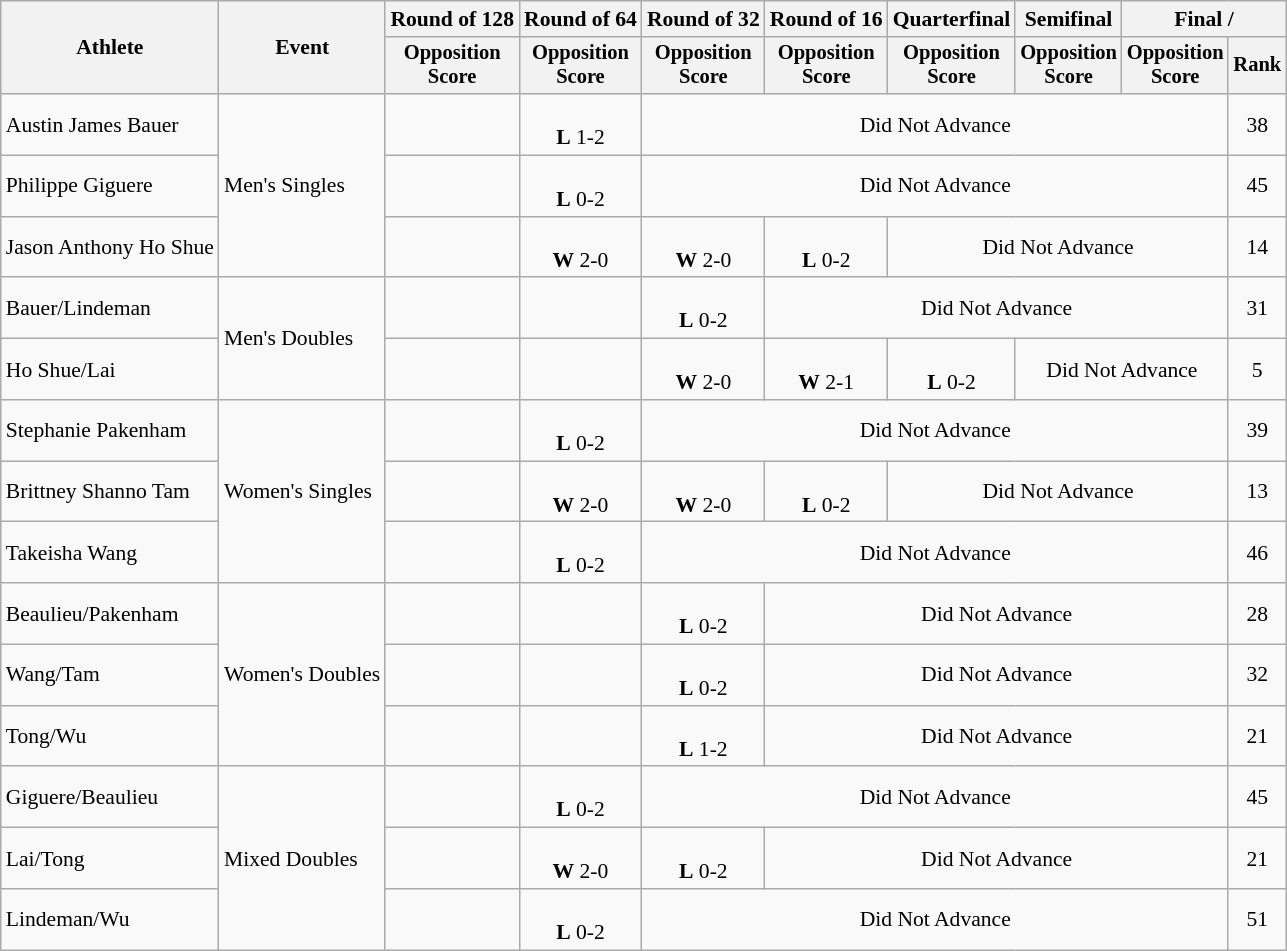<table class="wikitable" style="font-size:90%">
<tr>
<th rowspan=2>Athlete</th>
<th rowspan=2>Event</th>
<th>Round of 128</th>
<th>Round of 64</th>
<th>Round of 32</th>
<th>Round of 16</th>
<th>Quarterfinal</th>
<th>Semifinal</th>
<th colspan=2>Final / </th>
</tr>
<tr style="font-size:95%">
<th>Opposition<br>Score</th>
<th>Opposition<br>Score</th>
<th>Opposition<br>Score</th>
<th>Opposition<br>Score</th>
<th>Opposition<br>Score</th>
<th>Opposition<br>Score</th>
<th>Opposition<br>Score</th>
<th>Rank</th>
</tr>
<tr align=center>
<td align=left>Austin James Bauer</td>
<td align=left rowspan=3>Men's Singles</td>
<td></td>
<td><br><strong>L</strong> 1-2</td>
<td colspan=5>Did Not Advance</td>
<td>38</td>
</tr>
<tr align=center>
<td align=left>Philippe Giguere</td>
<td></td>
<td><br><strong>L</strong> 0-2</td>
<td colspan=5>Did Not Advance</td>
<td>45</td>
</tr>
<tr align=center>
<td align=left>Jason Anthony Ho Shue</td>
<td></td>
<td><br><strong>W</strong> 2-0</td>
<td><br><strong>W</strong> 2-0</td>
<td><br><strong>L</strong> 0-2</td>
<td colspan=3>Did Not Advance</td>
<td>14</td>
</tr>
<tr align=center>
<td align=left>Bauer/Lindeman</td>
<td align=left rowspan=2>Men's Doubles</td>
<td></td>
<td></td>
<td><br><strong>L</strong> 0-2</td>
<td colspan=4>Did Not Advance</td>
<td>31</td>
</tr>
<tr align=center>
<td align=left>Ho Shue/Lai</td>
<td></td>
<td></td>
<td><br><strong>W</strong> 2-0</td>
<td><br><strong>W</strong> 2-1</td>
<td><br><strong>L</strong> 0-2</td>
<td colspan=2>Did Not Advance</td>
<td>5</td>
</tr>
<tr align=center>
<td align=left>Stephanie Pakenham</td>
<td align=left rowspan=3>Women's Singles</td>
<td></td>
<td><br><strong>L</strong> 0-2</td>
<td colspan=5>Did Not Advance</td>
<td>39</td>
</tr>
<tr align=center>
<td align=left>Brittney Shanno Tam</td>
<td></td>
<td><br><strong>W</strong> 2-0</td>
<td><br><strong>W</strong> 2-0</td>
<td><br><strong>L</strong> 0-2</td>
<td colspan=3>Did Not Advance</td>
<td>13</td>
</tr>
<tr align=center>
<td align=left>Takeisha Wang</td>
<td></td>
<td><br><strong>L</strong> 0-2</td>
<td colspan=5>Did Not Advance</td>
<td>46</td>
</tr>
<tr align=center>
<td align=left>Beaulieu/Pakenham</td>
<td align=left rowspan=3>Women's Doubles</td>
<td></td>
<td></td>
<td><br><strong>L</strong> 0-2</td>
<td colspan=4>Did Not Advance</td>
<td>28</td>
</tr>
<tr align=center>
<td align=left>Wang/Tam</td>
<td></td>
<td></td>
<td><br><strong>L</strong> 0-2</td>
<td colspan=4>Did Not Advance</td>
<td>32</td>
</tr>
<tr align=center>
<td align=left>Tong/Wu</td>
<td></td>
<td></td>
<td><br><strong>L</strong> 1-2</td>
<td colspan=4>Did Not Advance</td>
<td>21</td>
</tr>
<tr align=center>
<td align=left>Giguere/Beaulieu</td>
<td align=left rowspan=3>Mixed Doubles</td>
<td></td>
<td><br><strong>L</strong> 0-2</td>
<td colspan=5>Did Not Advance</td>
<td>45</td>
</tr>
<tr align=center>
<td align=left>Lai/Tong</td>
<td></td>
<td><br><strong>W</strong> 2-0</td>
<td><br><strong>L</strong> 0-2</td>
<td colspan=4>Did Not Advance</td>
<td>21</td>
</tr>
<tr align=center>
<td align=left>Lindeman/Wu</td>
<td></td>
<td><br><strong>L</strong> 0-2</td>
<td colspan=5>Did Not Advance</td>
<td>51</td>
</tr>
</table>
